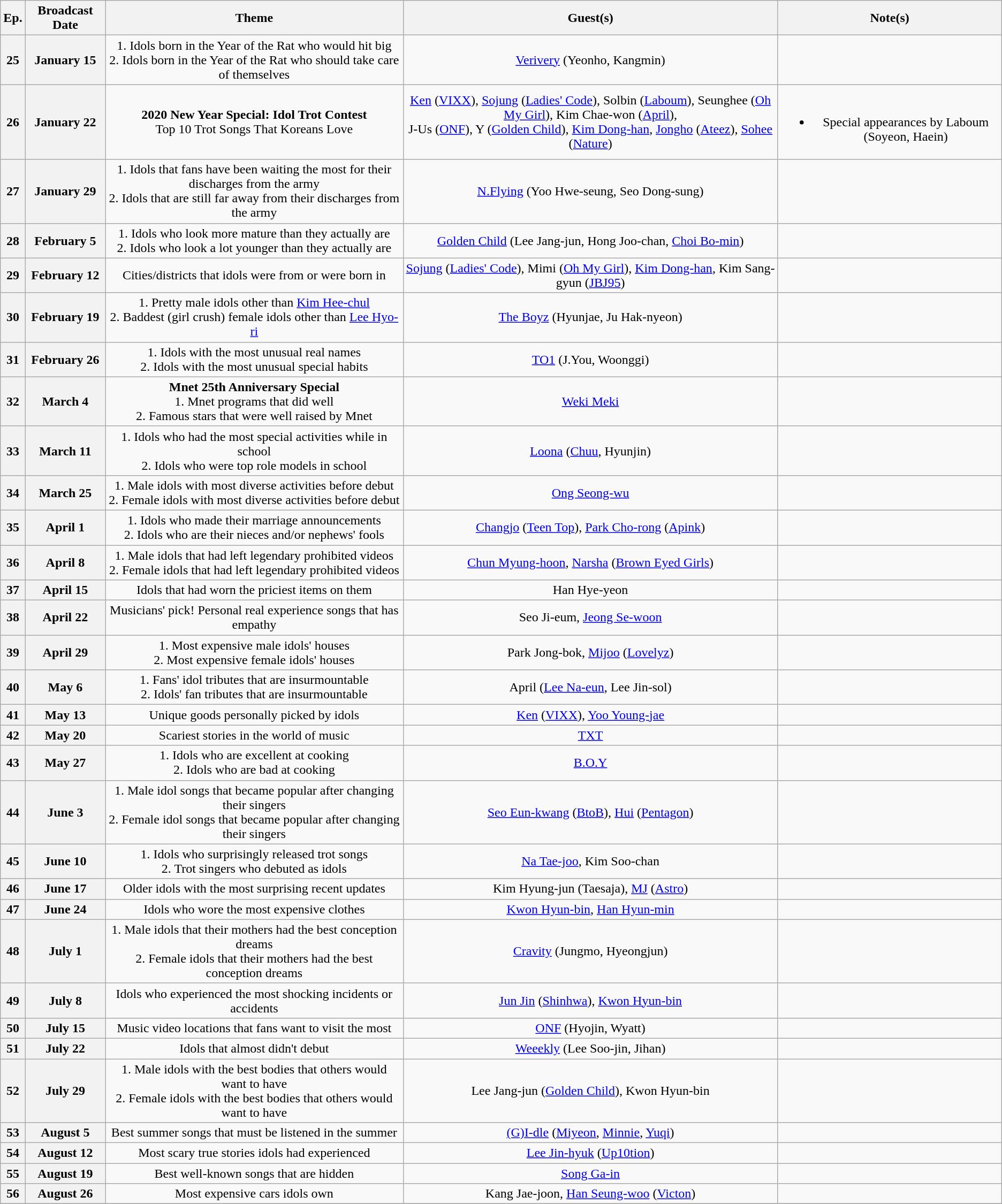<table Class ="wikitable" style="text-align:center">
<tr>
<th>Ep.</th>
<th>Broadcast Date</th>
<th>Theme</th>
<th>Guest(s)</th>
<th>Note(s)</th>
</tr>
<tr>
<th>25</th>
<th>January 15</th>
<td>1. Idols born in the Year of the Rat who would hit big<br>2. Idols born in the Year of the Rat who should take care of themselves</td>
<td><a href='#'>Verivery</a> (Yeonho, Kangmin)</td>
<td></td>
</tr>
<tr>
<th>26</th>
<th>January 22</th>
<td><strong>2020 New Year Special: Idol Trot Contest</strong><br>Top 10 Trot Songs That Koreans Love</td>
<td><a href='#'>Ken</a> (<a href='#'>VIXX</a>), <a href='#'>Sojung</a> (<a href='#'>Ladies' Code</a>), Solbin (<a href='#'>Laboum</a>), Seunghee (<a href='#'>Oh My Girl</a>), Kim Chae-won (<a href='#'>April</a>),<br>J-Us (<a href='#'>ONF</a>), Y (<a href='#'>Golden Child</a>), <a href='#'>Kim Dong-han</a>, <a href='#'>Jongho</a> (<a href='#'>Ateez</a>), <a href='#'>Sohee</a> (<a href='#'>Nature</a>)</td>
<td><br><ul><li>Special appearances by Laboum (Soyeon, Haein)</li></ul></td>
</tr>
<tr>
<th>27</th>
<th>January 29</th>
<td>1. Idols that fans have been waiting the most for their discharges from the army<br>2. Idols that are still far away from their discharges from the army</td>
<td><a href='#'>N.Flying</a> (Yoo Hwe-seung, Seo Dong-sung)</td>
<td></td>
</tr>
<tr>
<th>28</th>
<th>February 5</th>
<td>1. Idols who look more mature than they actually are<br>2. Idols who look a lot younger than they actually are</td>
<td><a href='#'>Golden Child</a> (Lee Jang-jun, Hong Joo-chan, <a href='#'>Choi Bo-min</a>)</td>
<td></td>
</tr>
<tr>
<th>29</th>
<th>February 12</th>
<td>Cities/districts that idols were from or were born in</td>
<td><a href='#'>Sojung</a> (<a href='#'>Ladies' Code</a>), Mimi (<a href='#'>Oh My Girl</a>), <a href='#'>Kim Dong-han</a>, Kim Sang-gyun (<a href='#'>JBJ95</a>)</td>
<td></td>
</tr>
<tr>
<th>30</th>
<th>February 19</th>
<td>1. Pretty male idols other than <a href='#'>Kim Hee-chul</a><br>2. Baddest (girl crush) female idols other than <a href='#'>Lee Hyo-ri</a></td>
<td><a href='#'>The Boyz</a> (Hyunjae, Ju Hak-nyeon)</td>
<td></td>
</tr>
<tr>
<th>31</th>
<th>February 26</th>
<td>1. Idols with the most unusual real names<br>2. Idols with the most unusual special habits</td>
<td><a href='#'>TO1</a> (J.You, Woonggi)</td>
<td></td>
</tr>
<tr>
<th>32</th>
<th>March 4</th>
<td><strong>Mnet 25th Anniversary Special</strong><br>1. Mnet programs that did well<br>2. Famous stars that were well raised by Mnet</td>
<td><a href='#'>Weki Meki</a></td>
<td></td>
</tr>
<tr>
<th>33</th>
<th>March 11</th>
<td>1. Idols who had the most special activities while in school<br>2. Idols who were top role models in school</td>
<td><a href='#'>Loona</a> (<a href='#'>Chuu</a>, Hyunjin)</td>
<td></td>
</tr>
<tr>
<th>34</th>
<th>March 25</th>
<td>1. Male idols with most diverse activities before debut<br>2. Female idols with most diverse activities before debut</td>
<td><a href='#'>Ong Seong-wu</a></td>
<td></td>
</tr>
<tr>
<th>35</th>
<th>April 1</th>
<td>1. Idols who made their marriage announcements<br>2. Idols who are their nieces and/or nephews' fools</td>
<td><a href='#'>Changjo</a> (<a href='#'>Teen Top</a>), <a href='#'>Park Cho-rong</a> (<a href='#'>Apink</a>)</td>
<td></td>
</tr>
<tr>
<th>36</th>
<th>April 8</th>
<td>1. Male idols that had left legendary prohibited videos<br>2. Female idols that had left legendary prohibited videos</td>
<td><a href='#'>Chun Myung-hoon</a>, <a href='#'>Narsha</a> (<a href='#'>Brown Eyed Girls</a>)</td>
<td></td>
</tr>
<tr>
<th>37</th>
<th>April 15</th>
<td>Idols that had worn the priciest items on them</td>
<td>Han Hye-yeon</td>
<td></td>
</tr>
<tr>
<th>38</th>
<th>April 22</th>
<td>Musicians' pick! Personal real experience songs that has empathy</td>
<td>Seo Ji-eum, <a href='#'>Jeong Se-woon</a></td>
<td></td>
</tr>
<tr>
<th>39</th>
<th>April 29</th>
<td>1. Most expensive male idols' houses<br>2. Most expensive female idols' houses</td>
<td>Park Jong-bok, <a href='#'>Mijoo</a> (<a href='#'>Lovelyz</a>)</td>
<td></td>
</tr>
<tr>
<th>40</th>
<th>May 6</th>
<td>1. Fans' idol tributes that are insurmountable<br>2. Idols' fan tributes that are insurmountable</td>
<td>April (<a href='#'>Lee Na-eun</a>, Lee Jin-sol)</td>
<td></td>
</tr>
<tr>
<th>41</th>
<th>May 13</th>
<td>Unique goods personally picked by idols</td>
<td><a href='#'>Ken</a> (<a href='#'>VIXX</a>), <a href='#'>Yoo Young-jae</a></td>
<td></td>
</tr>
<tr>
<th>42</th>
<th>May 20</th>
<td>Scariest stories in the world of music</td>
<td><a href='#'>TXT</a></td>
<td></td>
</tr>
<tr>
<th>43</th>
<th>May 27</th>
<td>1. Idols who are excellent at cooking<br>2. Idols who are bad at cooking</td>
<td><a href='#'>B.O.Y</a></td>
<td></td>
</tr>
<tr>
<th>44</th>
<th>June 3</th>
<td>1. Male idol songs that became popular after changing their singers<br>2. Female idol songs that became popular after changing their singers</td>
<td><a href='#'>Seo Eun-kwang</a> (<a href='#'>BtoB</a>), <a href='#'>Hui</a> (<a href='#'>Pentagon</a>)</td>
<td></td>
</tr>
<tr>
<th>45</th>
<th>June 10</th>
<td>1. Idols who surprisingly released trot songs<br>2. Trot singers who debuted as idols</td>
<td><a href='#'>Na Tae-joo</a>, Kim Soo-chan</td>
<td></td>
</tr>
<tr>
<th>46</th>
<th>June 17</th>
<td>Older idols with the most surprising recent updates</td>
<td>Kim Hyung-jun (Taesaja), <a href='#'>MJ</a> (<a href='#'>Astro</a>)</td>
<td></td>
</tr>
<tr>
<th>47</th>
<th>June 24</th>
<td>Idols who wore the most expensive clothes</td>
<td><a href='#'>Kwon Hyun-bin</a>, <a href='#'>Han Hyun-min</a></td>
<td></td>
</tr>
<tr>
<th>48</th>
<th>July 1</th>
<td>1. Male idols that their mothers had the best conception dreams<br>2. Female idols that their mothers had the best conception dreams</td>
<td><a href='#'>Cravity</a> (Jungmo, Hyeongjun)</td>
<td></td>
</tr>
<tr>
<th>49</th>
<th>July 8</th>
<td>Idols who experienced the most shocking incidents or accidents</td>
<td><a href='#'>Jun Jin</a> (<a href='#'>Shinhwa</a>), <a href='#'>Kwon Hyun-bin</a></td>
<td></td>
</tr>
<tr>
<th>50</th>
<th>July 15</th>
<td>Music video locations that fans want to visit the most</td>
<td><a href='#'>ONF</a> (Hyojin, Wyatt)</td>
<td></td>
</tr>
<tr>
<th>51</th>
<th>July 22</th>
<td>Idols that almost didn't debut</td>
<td><a href='#'>Weeekly</a> (Lee Soo-jin, Jihan)</td>
<td></td>
</tr>
<tr>
<th>52</th>
<th>July 29</th>
<td>1. Male idols with the best bodies that others would want to have<br>2. Female idols with the best bodies that others would want to have</td>
<td>Lee Jang-jun (<a href='#'>Golden Child</a>), Kwon Hyun-bin</td>
<td></td>
</tr>
<tr>
<th>53</th>
<th>August 5</th>
<td>Best summer songs that must be listened in the summer</td>
<td><a href='#'>(G)I-dle</a> (<a href='#'>Miyeon</a>, <a href='#'>Minnie</a>, <a href='#'>Yuqi</a>)</td>
<td></td>
</tr>
<tr>
<th>54</th>
<th>August 12</th>
<td>Most scary true stories idols had experienced</td>
<td><a href='#'>Lee Jin-hyuk</a> (<a href='#'>Up10tion</a>)</td>
<td></td>
</tr>
<tr>
<th>55</th>
<th>August 19</th>
<td>Best well-known songs that are hidden</td>
<td><a href='#'>Song Ga-in</a></td>
<td></td>
</tr>
<tr>
<th>56</th>
<th>August 26</th>
<td>Most expensive cars idols own</td>
<td>Kang Jae-joon, <a href='#'>Han Seung-woo</a> (<a href='#'>Victon</a>)</td>
<td></td>
</tr>
<tr>
</tr>
</table>
